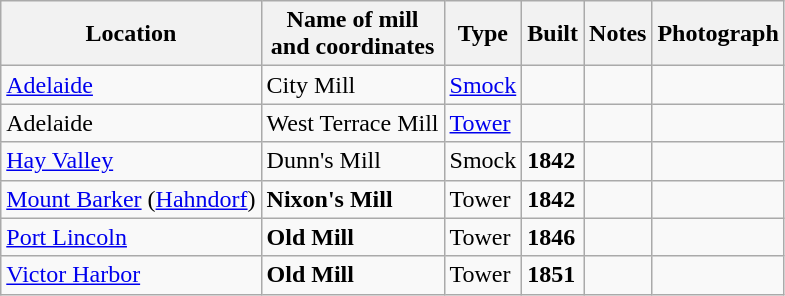<table class="wikitable">
<tr>
<th>Location</th>
<th>Name of mill<br>and coordinates</th>
<th>Type</th>
<th>Built</th>
<th>Notes</th>
<th>Photograph</th>
</tr>
<tr>
<td><a href='#'>Adelaide</a></td>
<td>City Mill</td>
<td><a href='#'>Smock</a></td>
<td></td>
<td></td>
<td></td>
</tr>
<tr>
<td>Adelaide</td>
<td>West Terrace Mill</td>
<td><a href='#'>Tower</a></td>
<td></td>
<td></td>
<td></td>
</tr>
<tr>
<td><a href='#'>Hay Valley</a></td>
<td>Dunn's Mill</td>
<td>Smock</td>
<td><strong>1842</strong></td>
<td></td>
<td></td>
</tr>
<tr>
<td><a href='#'>Mount Barker</a> (<a href='#'>Hahndorf</a>)</td>
<td><strong>Nixon's Mill</strong></td>
<td>Tower</td>
<td><strong>1842</strong></td>
<td></td>
<td></td>
</tr>
<tr>
<td><a href='#'>Port Lincoln</a></td>
<td><strong>Old Mill</strong></td>
<td>Tower</td>
<td><strong>1846</strong></td>
<td></td>
<td></td>
</tr>
<tr>
<td><a href='#'>Victor Harbor</a></td>
<td><strong>Old Mill</strong></td>
<td>Tower</td>
<td><strong>1851</strong></td>
<td></td>
<td></td>
</tr>
</table>
